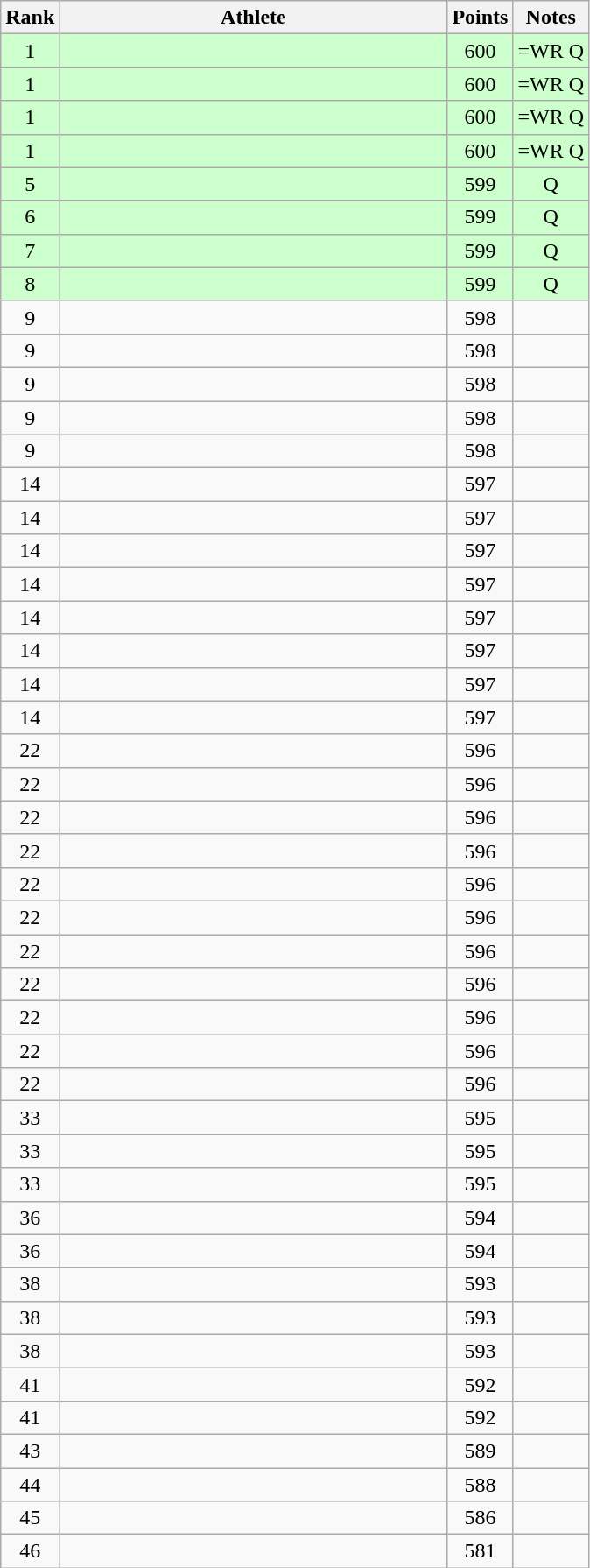<table class="wikitable" style="text-align:center">
<tr>
<th>Rank</th>
<th Style="width:18em">Athlete</th>
<th>Points</th>
<th>Notes</th>
</tr>
<tr style="background:#cfc">
<td>1</td>
<td style="text-align:left"></td>
<td>600</td>
<td>=WR Q</td>
</tr>
<tr style="background:#cfc">
<td>1</td>
<td style="text-align:left"></td>
<td>600</td>
<td>=WR Q</td>
</tr>
<tr style="background:#cfc">
<td>1</td>
<td style="text-align:left"></td>
<td>600</td>
<td>=WR Q</td>
</tr>
<tr style="background:#cfc">
<td>1</td>
<td style="text-align:left"></td>
<td>600</td>
<td>=WR Q</td>
</tr>
<tr style="background:#cfc">
<td>5</td>
<td style="text-align:left"></td>
<td>599</td>
<td>Q</td>
</tr>
<tr style="background:#cfc">
<td>6</td>
<td style="text-align:left"></td>
<td>599</td>
<td>Q</td>
</tr>
<tr style="background:#cfc">
<td>7</td>
<td style="text-align:left"></td>
<td>599</td>
<td>Q</td>
</tr>
<tr style="background:#cfc">
<td>8</td>
<td style="text-align:left"></td>
<td>599</td>
<td>Q</td>
</tr>
<tr>
<td>9</td>
<td style="text-align:left"></td>
<td>598</td>
<td></td>
</tr>
<tr>
<td>9</td>
<td style="text-align:left"></td>
<td>598</td>
<td></td>
</tr>
<tr>
<td>9</td>
<td style="text-align:left"></td>
<td>598</td>
<td></td>
</tr>
<tr>
<td>9</td>
<td style="text-align:left"></td>
<td>598</td>
<td></td>
</tr>
<tr>
<td>9</td>
<td style="text-align:left"></td>
<td>598</td>
<td></td>
</tr>
<tr>
<td>14</td>
<td style="text-align:left"></td>
<td>597</td>
<td></td>
</tr>
<tr>
<td>14</td>
<td style="text-align:left"></td>
<td>597</td>
<td></td>
</tr>
<tr>
<td>14</td>
<td style="text-align:left"></td>
<td>597</td>
<td></td>
</tr>
<tr>
<td>14</td>
<td style="text-align:left"></td>
<td>597</td>
<td></td>
</tr>
<tr>
<td>14</td>
<td style="text-align:left"></td>
<td>597</td>
<td></td>
</tr>
<tr>
<td>14</td>
<td style="text-align:left"></td>
<td>597</td>
<td></td>
</tr>
<tr>
<td>14</td>
<td style="text-align:left"></td>
<td>597</td>
<td></td>
</tr>
<tr>
<td>14</td>
<td style="text-align:left"></td>
<td>597</td>
<td></td>
</tr>
<tr>
<td>22</td>
<td style="text-align:left"></td>
<td>596</td>
<td></td>
</tr>
<tr>
<td>22</td>
<td style="text-align:left"></td>
<td>596</td>
<td></td>
</tr>
<tr>
<td>22</td>
<td style="text-align:left"></td>
<td>596</td>
<td></td>
</tr>
<tr>
<td>22</td>
<td style="text-align:left"></td>
<td>596</td>
<td></td>
</tr>
<tr>
<td>22</td>
<td style="text-align:left"></td>
<td>596</td>
<td></td>
</tr>
<tr>
<td>22</td>
<td style="text-align:left"></td>
<td>596</td>
<td></td>
</tr>
<tr>
<td>22</td>
<td style="text-align:left"></td>
<td>596</td>
<td></td>
</tr>
<tr>
<td>22</td>
<td style="text-align:left"></td>
<td>596</td>
<td></td>
</tr>
<tr>
<td>22</td>
<td style="text-align:left"></td>
<td>596</td>
<td></td>
</tr>
<tr>
<td>22</td>
<td style="text-align:left"></td>
<td>596</td>
<td></td>
</tr>
<tr>
<td>22</td>
<td style="text-align:left"></td>
<td>596</td>
<td></td>
</tr>
<tr>
<td>33</td>
<td style="text-align:left"></td>
<td>595</td>
<td></td>
</tr>
<tr>
<td>33</td>
<td style="text-align:left"></td>
<td>595</td>
<td></td>
</tr>
<tr>
<td>33</td>
<td style="text-align:left"></td>
<td>595</td>
<td></td>
</tr>
<tr>
<td>36</td>
<td style="text-align:left"></td>
<td>594</td>
<td></td>
</tr>
<tr>
<td>36</td>
<td style="text-align:left"></td>
<td>594</td>
<td></td>
</tr>
<tr>
<td>38</td>
<td style="text-align:left"></td>
<td>593</td>
<td></td>
</tr>
<tr>
<td>38</td>
<td style="text-align:left"></td>
<td>593</td>
<td></td>
</tr>
<tr>
<td>38</td>
<td style="text-align:left"></td>
<td>593</td>
<td></td>
</tr>
<tr>
<td>41</td>
<td style="text-align:left"></td>
<td>592</td>
<td></td>
</tr>
<tr>
<td>41</td>
<td style="text-align:left"></td>
<td>592</td>
<td></td>
</tr>
<tr>
<td>43</td>
<td style="text-align:left"></td>
<td>589</td>
<td></td>
</tr>
<tr>
<td>44</td>
<td style="text-align:left"></td>
<td>588</td>
<td></td>
</tr>
<tr>
<td>45</td>
<td style="text-align:left"></td>
<td>586</td>
<td></td>
</tr>
<tr>
<td>46</td>
<td style="text-align:left"></td>
<td>581</td>
<td></td>
</tr>
</table>
